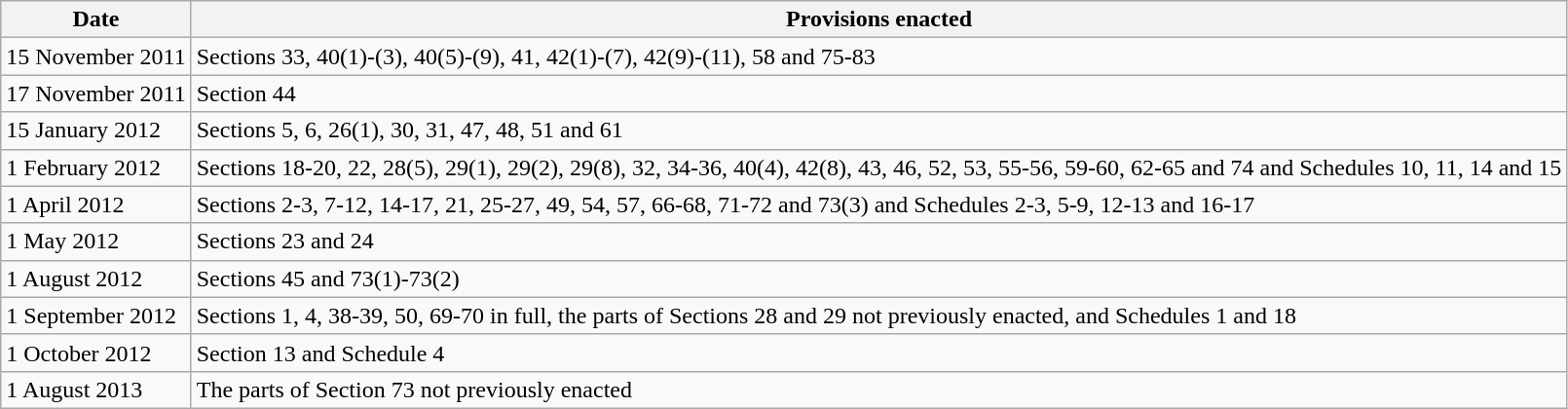<table class="wikitable">
<tr>
<th>Date</th>
<th>Provisions enacted</th>
</tr>
<tr>
<td>15 November 2011</td>
<td>Sections 33, 40(1)-(3), 40(5)-(9), 41, 42(1)-(7), 42(9)-(11), 58 and 75-83</td>
</tr>
<tr>
<td>17 November 2011</td>
<td>Section 44</td>
</tr>
<tr>
<td>15 January 2012</td>
<td>Sections 5, 6, 26(1), 30, 31, 47, 48, 51 and 61</td>
</tr>
<tr>
<td>1 February 2012</td>
<td>Sections 18-20, 22, 28(5), 29(1), 29(2), 29(8), 32, 34-36, 40(4), 42(8), 43, 46, 52, 53, 55-56, 59-60, 62-65 and 74 and Schedules 10, 11, 14 and 15</td>
</tr>
<tr>
<td>1 April 2012</td>
<td>Sections 2-3, 7-12, 14-17, 21, 25-27, 49, 54, 57, 66-68, 71-72 and 73(3) and Schedules 2-3, 5-9, 12-13 and 16-17</td>
</tr>
<tr>
<td>1 May 2012</td>
<td>Sections 23 and 24</td>
</tr>
<tr>
<td>1 August 2012</td>
<td>Sections 45 and 73(1)-73(2)</td>
</tr>
<tr>
<td>1 September 2012</td>
<td>Sections 1, 4, 38-39, 50, 69-70 in full, the parts of Sections 28 and 29 not previously enacted, and Schedules 1 and 18</td>
</tr>
<tr>
<td>1 October 2012</td>
<td>Section 13 and Schedule 4</td>
</tr>
<tr>
<td>1 August 2013</td>
<td>The parts of Section 73 not previously enacted</td>
</tr>
</table>
